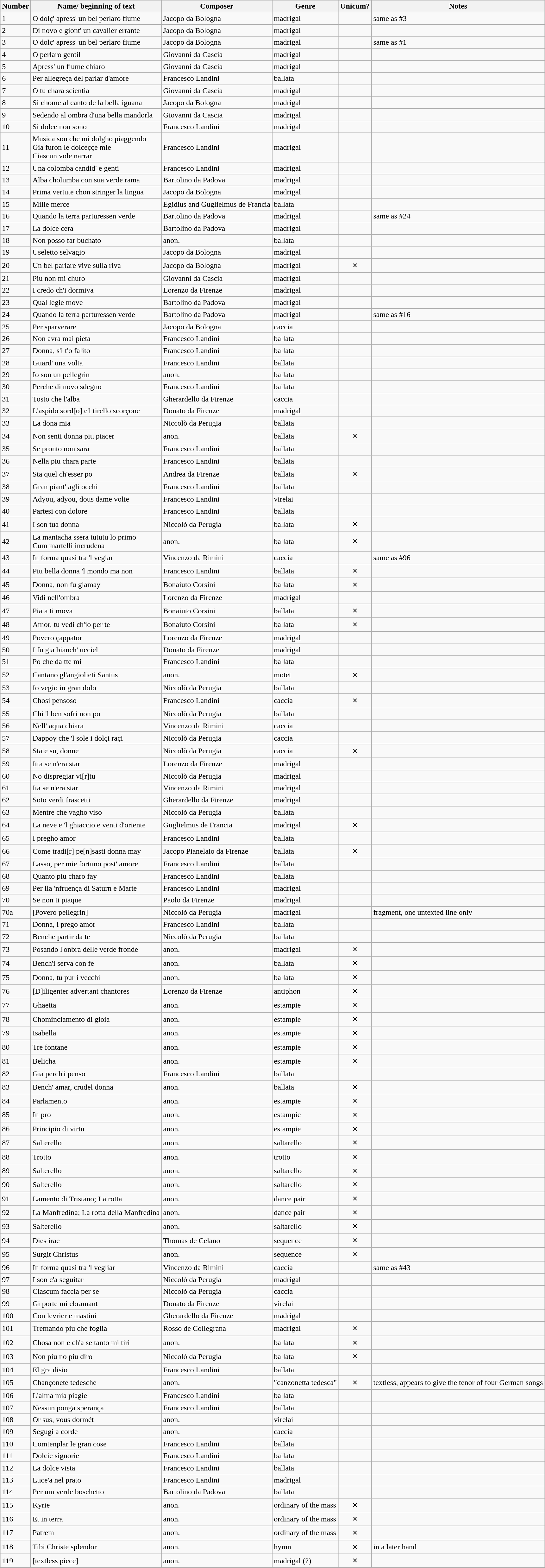<table class="wikitable sortable" border="1">
<tr>
<th>Number</th>
<th>Name/ beginning of text</th>
<th>Composer</th>
<th>Genre</th>
<th>Unicum?</th>
<th>Notes</th>
</tr>
<tr>
<td>1</td>
<td>O dolç' apress' un bel perlaro fiume</td>
<td>Jacopo da Bologna</td>
<td>madrigal</td>
<td></td>
<td>same as #3</td>
</tr>
<tr>
<td>2</td>
<td>Di novo e giont' un cavalier errante</td>
<td>Jacopo da Bologna</td>
<td>madrigal</td>
<td></td>
<td></td>
</tr>
<tr>
<td>3</td>
<td>O dolç' apress' un bel perlaro fiume</td>
<td>Jacopo da Bologna</td>
<td>madrigal</td>
<td></td>
<td>same as #1</td>
</tr>
<tr>
<td>4</td>
<td>O perlaro gentil</td>
<td>Giovanni da Cascia</td>
<td>madrigal</td>
<td></td>
<td></td>
</tr>
<tr>
<td>5</td>
<td>Apress' un fiume chiaro</td>
<td>Giovanni da Cascia</td>
<td>madrigal</td>
<td></td>
<td></td>
</tr>
<tr>
<td>6</td>
<td>Per allegreça del parlar d'amore</td>
<td>Francesco Landini</td>
<td>ballata</td>
<td></td>
<td></td>
</tr>
<tr>
<td>7</td>
<td>O tu chara scientia</td>
<td>Giovanni da Cascia</td>
<td>madrigal</td>
<td></td>
<td></td>
</tr>
<tr>
<td>8</td>
<td>Si chome al canto de la bella iguana</td>
<td>Jacopo da Bologna</td>
<td>madrigal</td>
<td></td>
<td></td>
</tr>
<tr>
<td>9</td>
<td>Sedendo al ombra d'una bella mandorla</td>
<td>Giovanni da Cascia</td>
<td>madrigal</td>
<td></td>
<td></td>
</tr>
<tr>
<td>10</td>
<td>Si dolce non sono</td>
<td>Francesco Landini</td>
<td>madrigal</td>
<td></td>
<td></td>
</tr>
<tr>
<td>11</td>
<td>Musica son che mi dolgho piaggendo<br>Gia furon le dolceççe mie<br>Ciascun vole narrar</td>
<td>Francesco Landini</td>
<td>madrigal</td>
<td></td>
<td></td>
</tr>
<tr>
<td>12</td>
<td>Una colomba candid' e genti</td>
<td>Francesco Landini</td>
<td>madrigal</td>
<td></td>
<td></td>
</tr>
<tr>
<td>13</td>
<td>Alba cholumba con sua verde rama</td>
<td>Bartolino da Padova</td>
<td>madrigal</td>
<td></td>
<td></td>
</tr>
<tr>
<td>14</td>
<td>Prima vertute chon stringer la lingua</td>
<td>Jacopo da Bologna</td>
<td>madrigal</td>
<td></td>
<td></td>
</tr>
<tr>
<td>15</td>
<td>Mille merce</td>
<td style=white-space:nowrap>Egidius and Guglielmus de Francia</td>
<td>ballata</td>
<td></td>
<td></td>
</tr>
<tr>
<td>16</td>
<td>Quando la terra parturessen verde</td>
<td>Bartolino da Padova</td>
<td>madrigal</td>
<td></td>
<td>same as #24</td>
</tr>
<tr>
<td>17</td>
<td>La dolce cera</td>
<td>Bartolino da Padova</td>
<td>madrigal</td>
<td></td>
<td></td>
</tr>
<tr>
<td>18</td>
<td>Non posso far buchato</td>
<td>anon.</td>
<td>ballata</td>
<td></td>
<td></td>
</tr>
<tr>
<td>19</td>
<td>Useletto selvagio</td>
<td>Jacopo da Bologna</td>
<td>madrigal</td>
<td></td>
<td></td>
</tr>
<tr>
<td>20</td>
<td>Un bel parlare vive sulla riva</td>
<td>Jacopo da Bologna</td>
<td>madrigal</td>
<td align="center"><big><strong>×</strong></big></td>
<td></td>
</tr>
<tr>
<td>21</td>
<td>Piu non mi churo</td>
<td>Giovanni da Cascia</td>
<td>madrigal</td>
<td></td>
<td></td>
</tr>
<tr>
<td>22</td>
<td>I credo ch'i dormiva</td>
<td>Lorenzo da Firenze</td>
<td>madrigal</td>
<td></td>
<td></td>
</tr>
<tr>
<td>23</td>
<td>Qual legie move</td>
<td>Bartolino da Padova</td>
<td>madrigal</td>
<td></td>
<td></td>
</tr>
<tr>
<td>24</td>
<td>Quando la terra parturessen verde</td>
<td>Bartolino da Padova</td>
<td>madrigal</td>
<td></td>
<td>same as #16</td>
</tr>
<tr>
<td>25</td>
<td>Per sparverare</td>
<td>Jacopo da Bologna</td>
<td>caccia</td>
<td></td>
<td></td>
</tr>
<tr>
<td>26</td>
<td>Non avra mai pieta</td>
<td>Francesco Landini</td>
<td>ballata</td>
<td></td>
<td></td>
</tr>
<tr>
<td>27</td>
<td>Donna, s'i t'o falito</td>
<td>Francesco Landini</td>
<td>ballata</td>
<td></td>
<td></td>
</tr>
<tr>
<td>28</td>
<td>Guard' una volta</td>
<td>Francesco Landini</td>
<td>ballata</td>
<td></td>
<td></td>
</tr>
<tr>
<td>29</td>
<td>Io son un pellegrin</td>
<td>anon.</td>
<td>ballata</td>
<td></td>
<td></td>
</tr>
<tr>
<td>30</td>
<td>Perche di novo sdegno</td>
<td>Francesco Landini</td>
<td>ballata</td>
<td></td>
<td></td>
</tr>
<tr>
<td>31</td>
<td>Tosto che l'alba</td>
<td>Gherardello da Firenze</td>
<td>caccia</td>
<td></td>
<td></td>
</tr>
<tr>
<td>32</td>
<td>L'aspido sord[o] e'l tirello scorçone</td>
<td>Donato da Firenze</td>
<td>madrigal</td>
<td></td>
<td></td>
</tr>
<tr>
<td>33</td>
<td>La dona mia</td>
<td>Niccolò da Perugia</td>
<td>ballata</td>
<td></td>
<td></td>
</tr>
<tr>
<td>34</td>
<td>Non senti donna piu piacer</td>
<td>anon.</td>
<td>ballata</td>
<td align="center"><big><strong>×</strong></big></td>
<td></td>
</tr>
<tr>
<td>35</td>
<td>Se pronto non sara</td>
<td>Francesco Landini</td>
<td>ballata</td>
<td></td>
<td></td>
</tr>
<tr>
<td>36</td>
<td>Nella piu chara parte</td>
<td>Francesco Landini</td>
<td>ballata</td>
<td></td>
<td></td>
</tr>
<tr>
<td>37</td>
<td>Sta quel ch'esser po</td>
<td>Andrea da Firenze</td>
<td>ballata</td>
<td align="center"><big><strong>×</strong></big></td>
<td></td>
</tr>
<tr>
<td>38</td>
<td>Gran piant' agli occhi</td>
<td>Francesco Landini</td>
<td>ballata</td>
<td></td>
<td></td>
</tr>
<tr>
<td>39</td>
<td>Adyou, adyou, dous dame volie</td>
<td>Francesco Landini</td>
<td>virelai</td>
<td></td>
<td></td>
</tr>
<tr>
<td>40</td>
<td>Partesi con dolore</td>
<td>Francesco Landini</td>
<td>ballata</td>
<td></td>
<td></td>
</tr>
<tr>
<td>41</td>
<td>I son tua donna</td>
<td>Niccolò da Perugia</td>
<td>ballata</td>
<td align="center"><big><strong>×</strong></big></td>
<td></td>
</tr>
<tr>
<td>42</td>
<td>La mantacha ssera tututu lo primo<br>Cum martelli incrudena</td>
<td>anon.</td>
<td>ballata</td>
<td align="center"><big><strong>×</strong></big></td>
<td></td>
</tr>
<tr>
<td>43</td>
<td>In forma quasi tra 'l veglar</td>
<td>Vincenzo da Rimini</td>
<td>caccia</td>
<td></td>
<td>same as #96</td>
</tr>
<tr>
<td>44</td>
<td>Piu bella donna 'l mondo ma non</td>
<td>Francesco Landini</td>
<td>ballata</td>
<td align="center"><big><strong>×</strong></big></td>
<td></td>
</tr>
<tr>
<td>45</td>
<td>Donna, non fu giamay</td>
<td>Bonaiuto Corsini</td>
<td>ballata</td>
<td align="center"><big><strong>×</strong></big></td>
<td></td>
</tr>
<tr>
<td>46</td>
<td>Vidi nell'ombra</td>
<td>Lorenzo da Firenze</td>
<td>madrigal</td>
<td></td>
<td></td>
</tr>
<tr>
<td>47</td>
<td>Piata ti mova</td>
<td>Bonaiuto Corsini</td>
<td>ballata</td>
<td align="center"><big><strong>×</strong></big></td>
<td></td>
</tr>
<tr>
<td>48</td>
<td>Amor, tu vedi ch'io per te</td>
<td>Bonaiuto Corsini</td>
<td>ballata</td>
<td align="center"><big><strong>×</strong></big></td>
<td></td>
</tr>
<tr>
<td>49</td>
<td>Povero çappator</td>
<td>Lorenzo da Firenze</td>
<td>madrigal</td>
<td></td>
<td></td>
</tr>
<tr>
<td>50</td>
<td>I fu gia bianch' ucciel</td>
<td>Donato da Firenze</td>
<td>madrigal</td>
<td></td>
<td></td>
</tr>
<tr>
<td>51</td>
<td>Po che da tte mi</td>
<td>Francesco Landini</td>
<td>ballata</td>
<td></td>
<td></td>
</tr>
<tr>
<td>52</td>
<td>Cantano gl'angiolieti Santus</td>
<td>anon.</td>
<td>motet</td>
<td align="center"><big><strong>×</strong></big></td>
<td></td>
</tr>
<tr>
<td>53</td>
<td>Io vegio in gran dolo</td>
<td>Niccolò da Perugia</td>
<td>ballata</td>
<td></td>
<td></td>
</tr>
<tr>
<td>54</td>
<td>Chosi pensoso</td>
<td>Francesco Landini</td>
<td>caccia</td>
<td align="center"><big><strong>×</strong></big></td>
<td></td>
</tr>
<tr>
<td>55</td>
<td>Chi 'l ben sofri non po</td>
<td>Niccolò da Perugia</td>
<td>ballata</td>
<td></td>
<td></td>
</tr>
<tr>
<td>56</td>
<td>Nell' aqua chiara</td>
<td>Vincenzo da Rimini</td>
<td>caccia</td>
<td></td>
<td></td>
</tr>
<tr>
<td>57</td>
<td>Dappoy che 'l sole i dolçi raçi</td>
<td>Niccolò da Perugia</td>
<td>caccia</td>
<td></td>
<td></td>
</tr>
<tr>
<td>58</td>
<td>State su, donne</td>
<td>Niccolò da Perugia</td>
<td>caccia</td>
<td align="center"><big><strong>×</strong></big></td>
<td></td>
</tr>
<tr>
<td>59</td>
<td>Itta se n'era star</td>
<td>Lorenzo da Firenze</td>
<td>madrigal</td>
<td></td>
<td></td>
</tr>
<tr>
<td>60</td>
<td>No dispregiar vi[r]tu</td>
<td>Niccolò da Perugia</td>
<td>madrigal</td>
<td></td>
<td></td>
</tr>
<tr>
<td>61</td>
<td>Ita se n'era star</td>
<td>Vincenzo da Rimini</td>
<td>madrigal</td>
<td></td>
<td></td>
</tr>
<tr>
<td>62</td>
<td>Soto verdi frascetti</td>
<td>Gherardello da Firenze</td>
<td>madrigal</td>
<td></td>
<td></td>
</tr>
<tr>
<td>63</td>
<td>Mentre che vagho viso</td>
<td>Niccolò da Perugia</td>
<td>ballata</td>
<td></td>
<td></td>
</tr>
<tr>
<td>64</td>
<td>La neve e 'l ghiaccio e venti d'oriente</td>
<td>Guglielmus de Francia</td>
<td>madrigal</td>
<td align="center"><big><strong>×</strong></big></td>
<td></td>
</tr>
<tr>
<td>65</td>
<td>I pregho amor</td>
<td>Francesco Landini</td>
<td>ballata</td>
<td></td>
<td></td>
</tr>
<tr>
<td>66</td>
<td>Come tradi[r] pe[n]sasti donna may</td>
<td>Jacopo Pianelaio da Firenze</td>
<td>ballata</td>
<td align="center"><big><strong>×</strong></big></td>
<td></td>
</tr>
<tr>
<td>67</td>
<td>Lasso, per mie fortuno post' amore</td>
<td>Francesco Landini</td>
<td>ballata</td>
<td></td>
<td></td>
</tr>
<tr>
<td>68</td>
<td>Quanto piu charo fay</td>
<td>Francesco Landini</td>
<td>ballata</td>
<td></td>
<td></td>
</tr>
<tr>
<td>69</td>
<td>Per lla 'nfruença di Saturn e Marte</td>
<td>Francesco Landini</td>
<td>madrigal</td>
<td></td>
<td></td>
</tr>
<tr>
<td>70</td>
<td>Se non ti piaque</td>
<td>Paolo da Firenze</td>
<td>madrigal</td>
<td></td>
<td></td>
</tr>
<tr>
<td>70a</td>
<td>[Povero pellegrin]</td>
<td>Niccolò da Perugia</td>
<td>madrigal</td>
<td></td>
<td>fragment, one untexted line only</td>
</tr>
<tr>
<td>71</td>
<td>Donna, i prego amor</td>
<td>Francesco Landini</td>
<td>ballata</td>
<td></td>
<td></td>
</tr>
<tr>
<td>72</td>
<td>Benche partir da te</td>
<td>Niccolò da Perugia</td>
<td>ballata</td>
<td></td>
<td></td>
</tr>
<tr>
<td>73</td>
<td>Posando l'onbra delle verde fronde</td>
<td>anon.</td>
<td>madrigal</td>
<td align="center"><big><strong>×</strong></big></td>
<td></td>
</tr>
<tr>
<td>74</td>
<td>Bench'i serva con fe</td>
<td>anon.</td>
<td>ballata</td>
<td align="center"><big><strong>×</strong></big></td>
<td></td>
</tr>
<tr>
<td>75</td>
<td>Donna, tu pur i vecchi</td>
<td>anon.</td>
<td>ballata</td>
<td align="center"><big><strong>×</strong></big></td>
<td></td>
</tr>
<tr>
<td>76</td>
<td>[D]iligenter advertant chantores</td>
<td>Lorenzo da Firenze</td>
<td>antiphon</td>
<td align="center"><big><strong>×</strong></big></td>
<td></td>
</tr>
<tr>
<td>77</td>
<td>Ghaetta</td>
<td>anon.</td>
<td>estampie</td>
<td align="center"><big><strong>×</strong></big></td>
<td></td>
</tr>
<tr>
<td>78</td>
<td>Chominciamento di gioia</td>
<td>anon.</td>
<td>estampie</td>
<td align="center"><big><strong>×</strong></big></td>
<td></td>
</tr>
<tr>
<td>79</td>
<td>Isabella</td>
<td>anon.</td>
<td>estampie</td>
<td align="center"><big><strong>×</strong></big></td>
<td></td>
</tr>
<tr>
<td>80</td>
<td>Tre fontane</td>
<td>anon.</td>
<td>estampie</td>
<td align="center"><big><strong>×</strong></big></td>
<td></td>
</tr>
<tr>
<td>81</td>
<td>Belicha</td>
<td>anon.</td>
<td>estampie</td>
<td align="center"><big><strong>×</strong></big></td>
<td></td>
</tr>
<tr>
<td>82</td>
<td>Gia perch'i penso</td>
<td>Francesco Landini</td>
<td>ballata</td>
<td></td>
<td></td>
</tr>
<tr>
<td>83</td>
<td>Bench' amar, crudel donna</td>
<td>anon.</td>
<td>ballata</td>
<td align="center"><big><strong>×</strong></big></td>
<td></td>
</tr>
<tr>
<td>84</td>
<td>Parlamento</td>
<td>anon.</td>
<td>estampie</td>
<td align="center"><big><strong>×</strong></big></td>
<td></td>
</tr>
<tr>
<td>85</td>
<td>In pro</td>
<td>anon.</td>
<td>estampie</td>
<td align="center"><big><strong>×</strong></big></td>
<td></td>
</tr>
<tr>
<td>86</td>
<td>Principio di virtu</td>
<td>anon.</td>
<td>estampie</td>
<td align="center"><big><strong>×</strong></big></td>
<td></td>
</tr>
<tr>
<td>87</td>
<td>Salterello</td>
<td>anon.</td>
<td>saltarello</td>
<td align="center"><big><strong>×</strong></big></td>
<td></td>
</tr>
<tr>
<td>88</td>
<td>Trotto</td>
<td>anon.</td>
<td>trotto</td>
<td align="center"><big><strong>×</strong></big></td>
<td></td>
</tr>
<tr>
<td>89</td>
<td>Salterello</td>
<td>anon.</td>
<td>saltarello</td>
<td align="center"><big><strong>×</strong></big></td>
<td></td>
</tr>
<tr>
<td>90</td>
<td>Salterello</td>
<td>anon.</td>
<td>saltarello</td>
<td align="center"><big><strong>×</strong></big></td>
<td></td>
</tr>
<tr>
<td>91</td>
<td>Lamento di Tristano; La rotta</td>
<td>anon.</td>
<td>dance pair</td>
<td align="center"><big><strong>×</strong></big></td>
<td></td>
</tr>
<tr>
<td>92</td>
<td>La Manfredina; La rotta della Manfredina</td>
<td>anon.</td>
<td>dance pair</td>
<td align="center"><big><strong>×</strong></big></td>
<td></td>
</tr>
<tr>
<td>93</td>
<td>Salterello</td>
<td>anon.</td>
<td>saltarello</td>
<td align="center"><big><strong>×</strong></big></td>
<td></td>
</tr>
<tr>
<td>94</td>
<td>Dies irae</td>
<td>Thomas de Celano</td>
<td>sequence</td>
<td align="center"><big><strong>×</strong></big></td>
<td></td>
</tr>
<tr>
<td>95</td>
<td>Surgit Christus</td>
<td>anon.</td>
<td>sequence</td>
<td align="center"><big><strong>×</strong></big></td>
<td></td>
</tr>
<tr>
<td>96</td>
<td>In forma quasi tra 'l vegliar</td>
<td>Vincenzo da Rimini</td>
<td>caccia</td>
<td></td>
<td>same as #43</td>
</tr>
<tr>
<td>97</td>
<td>I son c'a seguitar</td>
<td>Niccolò da Perugia</td>
<td>madrigal</td>
<td></td>
<td></td>
</tr>
<tr>
<td>98</td>
<td>Ciascum faccia per se</td>
<td>Niccolò da Perugia</td>
<td>caccia</td>
<td></td>
<td></td>
</tr>
<tr>
<td>99</td>
<td>Gi porte mi ebramant</td>
<td>Donato da Firenze</td>
<td>virelai</td>
<td></td>
<td></td>
</tr>
<tr>
<td>100</td>
<td>Con levrier e mastini</td>
<td>Gherardello da Firenze</td>
<td>madrigal</td>
<td></td>
<td></td>
</tr>
<tr>
<td>101</td>
<td>Tremando piu che foglia</td>
<td>Rosso de Collegrana</td>
<td>madrigal</td>
<td align="center"><big><strong>×</strong></big></td>
<td></td>
</tr>
<tr>
<td>102</td>
<td>Chosa non e ch'a se tanto mi tiri</td>
<td>anon.</td>
<td>ballata</td>
<td align="center"><big><strong>×</strong></big></td>
<td></td>
</tr>
<tr>
<td>103</td>
<td>Non piu no piu diro</td>
<td>Niccolò da Perugia</td>
<td>ballata</td>
<td align="center"><big><strong>×</strong></big></td>
<td></td>
</tr>
<tr>
<td>104</td>
<td>El gra disio</td>
<td>Francesco Landini</td>
<td>ballata</td>
<td></td>
<td></td>
</tr>
<tr>
<td>105</td>
<td>Chançonete tedesche</td>
<td>anon.</td>
<td style=white-space:nowrap>"canzonetta tedesca"</td>
<td align="center"><big><strong>×</strong></big></td>
<td>textless, appears to give the tenor of four German songs</td>
</tr>
<tr>
<td>106</td>
<td>L'alma mia piagie</td>
<td>Francesco Landini</td>
<td>ballata</td>
<td></td>
<td></td>
</tr>
<tr>
<td>107</td>
<td>Nessun ponga sperança</td>
<td>Francesco Landini</td>
<td>ballata</td>
<td></td>
<td></td>
</tr>
<tr>
<td>108</td>
<td>Or sus, vous dormét</td>
<td>anon.</td>
<td>virelai</td>
<td></td>
<td></td>
</tr>
<tr>
<td>109</td>
<td>Segugi a corde</td>
<td>anon.</td>
<td>caccia</td>
<td></td>
<td></td>
</tr>
<tr>
<td>110</td>
<td>Comtenplar le gran cose</td>
<td>Francesco Landini</td>
<td>ballata</td>
<td></td>
<td></td>
</tr>
<tr>
<td>111</td>
<td>Dolcie signorie</td>
<td>Francesco Landini</td>
<td>ballata</td>
<td></td>
<td></td>
</tr>
<tr>
<td>112</td>
<td>La dolce vista</td>
<td>Francesco Landini</td>
<td>ballata</td>
<td></td>
<td></td>
</tr>
<tr>
<td>113</td>
<td>Luce'a nel prato</td>
<td>Francesco Landini</td>
<td>madrigal</td>
<td></td>
<td></td>
</tr>
<tr>
<td>114</td>
<td>Per um verde boschetto</td>
<td>Bartolino da Padova</td>
<td>ballata</td>
<td></td>
<td></td>
</tr>
<tr>
<td>115</td>
<td>Kyrie</td>
<td>anon.</td>
<td>ordinary of the mass</td>
<td align="center"><big><strong>×</strong></big></td>
<td></td>
</tr>
<tr>
<td>116</td>
<td>Et in terra</td>
<td>anon.</td>
<td style=white-space:nowrap>ordinary of the mass</td>
<td align="center"><big><strong>×</strong></big></td>
<td></td>
</tr>
<tr>
<td>117</td>
<td>Patrem</td>
<td>anon.</td>
<td>ordinary of the mass</td>
<td align="center"><big><strong>×</strong></big></td>
<td></td>
</tr>
<tr>
<td>118</td>
<td>Tibi Christe splendor</td>
<td>anon.</td>
<td>hymn</td>
<td align="center"><big><strong>×</strong></big></td>
<td>in a later hand</td>
</tr>
<tr>
<td>119</td>
<td>[textless piece]</td>
<td>anon.</td>
<td>madrigal (?)</td>
<td align="center"><big><strong>×</strong></big></td>
<td></td>
</tr>
</table>
